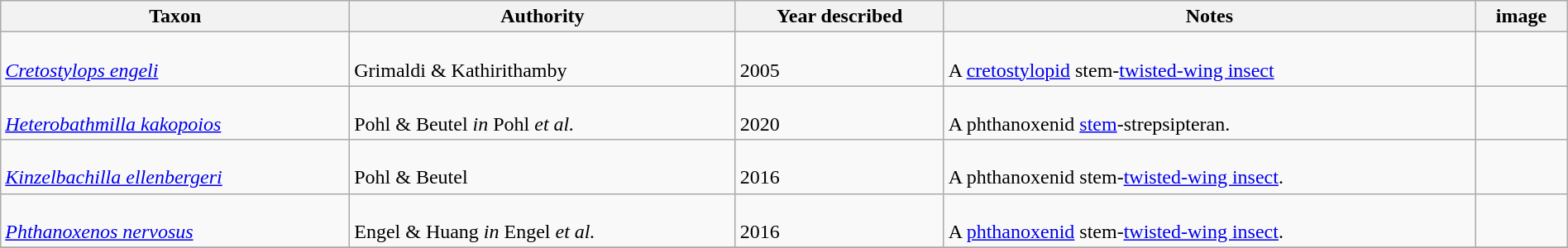<table class="wikitable sortable" align="center" width="100%">
<tr>
<th>Taxon</th>
<th>Authority</th>
<th>Year described</th>
<th>Notes</th>
<th>image</th>
</tr>
<tr>
<td><br><em><a href='#'>Cretostylops engeli</a></em></td>
<td><br>Grimaldi & Kathirithamby</td>
<td><br>2005</td>
<td><br>A <a href='#'>cretostylopid</a> stem-<a href='#'>twisted-wing insect</a></td>
<td></td>
</tr>
<tr>
<td><br><em><a href='#'>Heterobathmilla kakopoios</a></em></td>
<td><br>Pohl & Beutel <em>in</em> Pohl <em>et al.</em></td>
<td><br>2020</td>
<td><br>A phthanoxenid <a href='#'>stem</a>-strepsipteran.</td>
<td></td>
</tr>
<tr>
<td><br><em><a href='#'>Kinzelbachilla ellenbergeri</a></em></td>
<td><br>Pohl & Beutel</td>
<td><br>2016</td>
<td><br>A phthanoxenid  stem-<a href='#'>twisted-wing insect</a>.</td>
<td></td>
</tr>
<tr>
<td><br><em><a href='#'>Phthanoxenos nervosus</a></em></td>
<td><br>Engel & Huang <em>in</em> Engel <em>et al.</em></td>
<td><br>2016</td>
<td><br>A <a href='#'>phthanoxenid</a> stem-<a href='#'>twisted-wing insect</a>.</td>
<td></td>
</tr>
<tr>
</tr>
</table>
